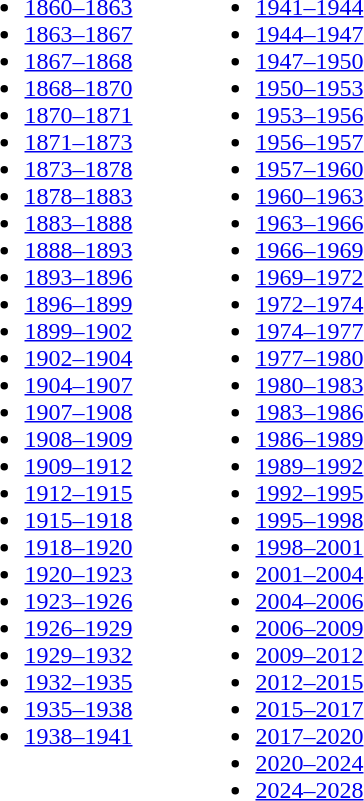<table>
<tr>
<td width=150 valign=top><br><ul><li><a href='#'>1860–1863</a></li><li><a href='#'>1863–1867</a></li><li><a href='#'>1867–1868</a></li><li><a href='#'>1868–1870</a></li><li><a href='#'>1870–1871</a></li><li><a href='#'>1871–1873</a></li><li><a href='#'>1873–1878</a></li><li><a href='#'>1878–1883</a></li><li><a href='#'>1883–1888</a></li><li><a href='#'>1888–1893</a></li><li><a href='#'>1893–1896</a></li><li><a href='#'>1896–1899</a></li><li><a href='#'>1899–1902</a></li><li><a href='#'>1902–1904</a></li><li><a href='#'>1904–1907</a></li><li><a href='#'>1907–1908</a></li><li><a href='#'>1908–1909</a></li><li><a href='#'>1909–1912</a></li><li><a href='#'>1912–1915</a></li><li><a href='#'>1915–1918</a></li><li><a href='#'>1918–1920</a></li><li><a href='#'>1920–1923</a></li><li><a href='#'>1923–1926</a></li><li><a href='#'>1926–1929</a></li><li><a href='#'>1929–1932</a></li><li><a href='#'>1932–1935</a></li><li><a href='#'>1935–1938</a></li><li><a href='#'>1938–1941</a></li></ul></td>
<td width=150 valign=top><br><ul><li><a href='#'>1941–1944</a></li><li><a href='#'>1944–1947</a></li><li><a href='#'>1947–1950</a></li><li><a href='#'>1950–1953</a></li><li><a href='#'>1953–1956</a></li><li><a href='#'>1956–1957</a></li><li><a href='#'>1957–1960</a></li><li><a href='#'>1960–1963</a></li><li><a href='#'>1963–1966</a></li><li><a href='#'>1966–1969</a></li><li><a href='#'>1969–1972</a></li><li><a href='#'>1972–1974</a></li><li><a href='#'>1974–1977</a></li><li><a href='#'>1977–1980</a></li><li><a href='#'>1980–1983</a></li><li><a href='#'>1983–1986</a></li><li><a href='#'>1986–1989</a></li><li><a href='#'>1989–1992</a></li><li><a href='#'>1992–1995</a></li><li><a href='#'>1995–1998</a></li><li><a href='#'>1998–2001</a></li><li><a href='#'>2001–2004</a></li><li><a href='#'>2004–2006</a></li><li><a href='#'>2006–2009</a></li><li><a href='#'>2009–2012</a></li><li><a href='#'>2012–2015</a></li><li><a href='#'>2015–2017</a></li><li><a href='#'>2017–2020</a></li><li><a href='#'>2020–2024</a></li><li><a href='#'>2024–2028</a></li></ul></td>
</tr>
</table>
